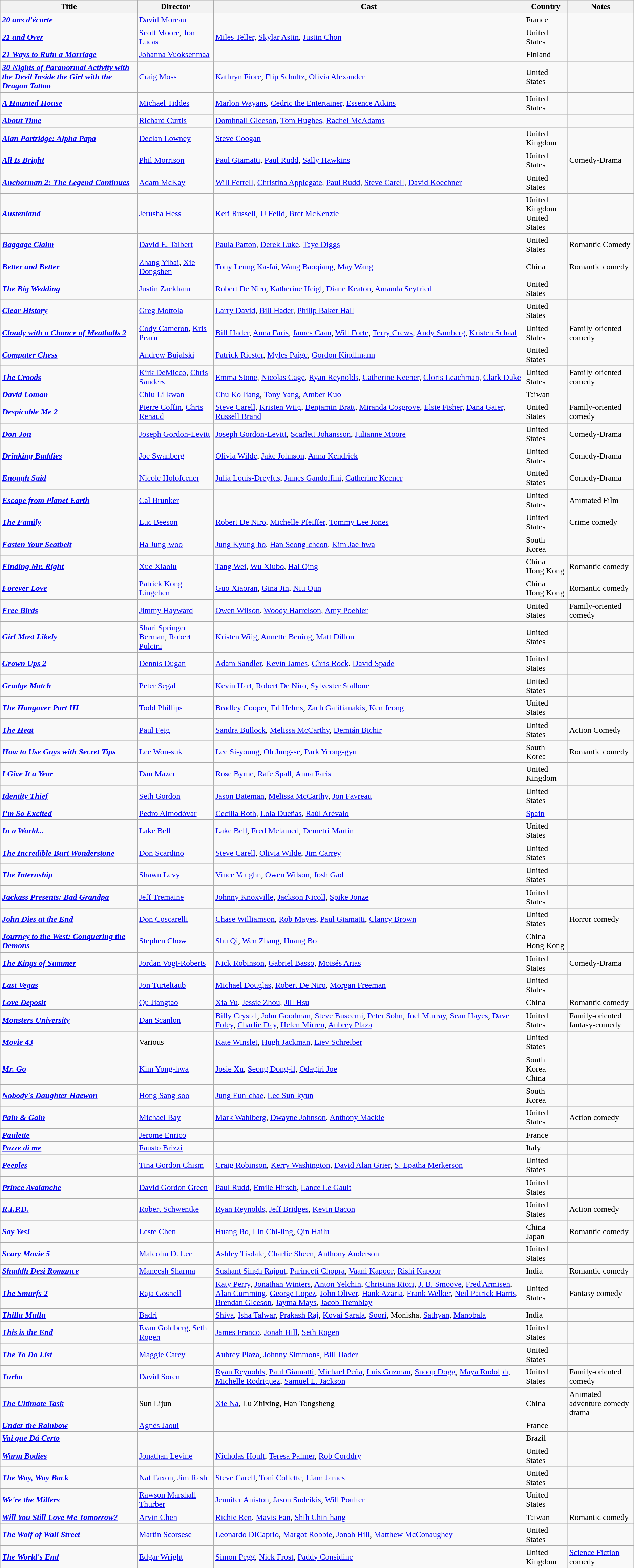<table class="wikitable sortable">
<tr>
<th>Title</th>
<th>Director</th>
<th>Cast</th>
<th>Country</th>
<th>Notes</th>
</tr>
<tr>
<td><strong><em><a href='#'>20 ans d'écarte</a></em></strong></td>
<td><a href='#'>David Moreau</a></td>
<td></td>
<td>France</td>
<td></td>
</tr>
<tr>
<td><strong><em><a href='#'>21 and Over</a></em></strong></td>
<td><a href='#'>Scott Moore</a>, <a href='#'>Jon Lucas</a></td>
<td><a href='#'>Miles Teller</a>, <a href='#'>Skylar Astin</a>, <a href='#'>Justin Chon</a></td>
<td>United States</td>
<td></td>
</tr>
<tr>
<td><strong><em><a href='#'>21 Ways to Ruin a Marriage</a></em></strong></td>
<td><a href='#'>Johanna Vuoksenmaa</a></td>
<td></td>
<td>Finland</td>
<td></td>
</tr>
<tr>
<td><strong><em><a href='#'>30 Nights of Paranormal Activity with the Devil Inside the Girl with the Dragon Tattoo</a></em></strong></td>
<td><a href='#'>Craig Moss</a></td>
<td><a href='#'>Kathryn Fiore</a>, <a href='#'>Flip Schultz</a>, <a href='#'>Olivia Alexander</a></td>
<td>United States</td>
<td></td>
</tr>
<tr>
<td><strong><em><a href='#'>A Haunted House</a></em></strong></td>
<td><a href='#'>Michael Tiddes</a></td>
<td><a href='#'>Marlon Wayans</a>, <a href='#'>Cedric the Entertainer</a>, <a href='#'>Essence Atkins</a></td>
<td>United States</td>
<td></td>
</tr>
<tr>
<td><strong><em><a href='#'>About Time</a></em></strong></td>
<td><a href='#'>Richard Curtis</a></td>
<td><a href='#'>Domhnall Gleeson</a>, <a href='#'>Tom Hughes</a>, <a href='#'>Rachel McAdams</a></td>
<td></td>
<td></td>
</tr>
<tr>
<td><strong><em><a href='#'>Alan Partridge: Alpha Papa</a></em></strong></td>
<td><a href='#'>Declan Lowney</a></td>
<td><a href='#'>Steve Coogan</a></td>
<td>United Kingdom</td>
<td></td>
</tr>
<tr>
<td><strong><em><a href='#'>All Is Bright</a></em></strong></td>
<td><a href='#'>Phil Morrison</a></td>
<td><a href='#'>Paul Giamatti</a>, <a href='#'>Paul Rudd</a>, <a href='#'>Sally Hawkins</a></td>
<td>United States</td>
<td>Comedy-Drama</td>
</tr>
<tr>
<td><strong><em><a href='#'>Anchorman 2: The Legend Continues</a></em></strong></td>
<td><a href='#'>Adam McKay</a></td>
<td><a href='#'>Will Ferrell</a>, <a href='#'>Christina Applegate</a>, <a href='#'>Paul Rudd</a>, <a href='#'>Steve Carell</a>, <a href='#'>David Koechner</a></td>
<td>United States</td>
<td></td>
</tr>
<tr>
<td><strong><em><a href='#'>Austenland</a></em></strong></td>
<td><a href='#'>Jerusha Hess</a></td>
<td><a href='#'>Keri Russell</a>, <a href='#'>JJ Feild</a>, <a href='#'>Bret McKenzie</a></td>
<td>United Kingdom<br>United States</td>
<td></td>
</tr>
<tr>
<td><strong><em><a href='#'>Baggage Claim</a></em></strong></td>
<td><a href='#'>David E. Talbert</a></td>
<td><a href='#'>Paula Patton</a>, <a href='#'>Derek Luke</a>, <a href='#'>Taye Diggs</a></td>
<td>United States</td>
<td>Romantic Comedy</td>
</tr>
<tr>
<td><strong><em><a href='#'>Better and Better</a></em></strong></td>
<td><a href='#'>Zhang Yibai</a>, <a href='#'>Xie Dongshen</a></td>
<td><a href='#'>Tony Leung Ka-fai</a>, <a href='#'>Wang Baoqiang</a>, <a href='#'>May Wang</a></td>
<td>China</td>
<td>Romantic comedy</td>
</tr>
<tr>
<td><strong><em><a href='#'>The Big Wedding</a></em></strong></td>
<td><a href='#'>Justin Zackham</a></td>
<td><a href='#'>Robert De Niro</a>, <a href='#'>Katherine Heigl</a>, <a href='#'>Diane Keaton</a>, <a href='#'>Amanda Seyfried</a></td>
<td>United States</td>
<td></td>
</tr>
<tr>
<td><strong><em><a href='#'>Clear History</a></em></strong></td>
<td><a href='#'>Greg Mottola</a></td>
<td><a href='#'>Larry David</a>, <a href='#'>Bill Hader</a>, <a href='#'>Philip Baker Hall</a></td>
<td>United States</td>
<td></td>
</tr>
<tr>
<td><strong><em><a href='#'>Cloudy with a Chance of Meatballs 2</a></em></strong></td>
<td><a href='#'>Cody Cameron</a>, <a href='#'>Kris Pearn</a></td>
<td><a href='#'>Bill Hader</a>, <a href='#'>Anna Faris</a>, <a href='#'>James Caan</a>, <a href='#'>Will Forte</a>, <a href='#'>Terry Crews</a>, <a href='#'>Andy Samberg</a>, <a href='#'>Kristen Schaal</a></td>
<td>United States</td>
<td>Family-oriented comedy</td>
</tr>
<tr>
<td><strong><em><a href='#'>Computer Chess</a></em></strong></td>
<td><a href='#'>Andrew Bujalski</a></td>
<td><a href='#'>Patrick Riester</a>, <a href='#'>Myles Paige</a>, <a href='#'>Gordon Kindlmann</a></td>
<td>United States</td>
<td></td>
</tr>
<tr>
<td><strong><em><a href='#'>The Croods</a></em></strong></td>
<td><a href='#'>Kirk DeMicco</a>, <a href='#'>Chris Sanders</a></td>
<td><a href='#'>Emma Stone</a>, <a href='#'>Nicolas Cage</a>, <a href='#'>Ryan Reynolds</a>, <a href='#'>Catherine Keener</a>, <a href='#'>Cloris Leachman</a>, <a href='#'>Clark Duke</a></td>
<td>United States</td>
<td>Family-oriented comedy</td>
</tr>
<tr>
<td><strong><em><a href='#'>David Loman</a></em></strong></td>
<td><a href='#'>Chiu Li-kwan</a></td>
<td><a href='#'>Chu Ko-liang</a>, <a href='#'>Tony Yang</a>, <a href='#'>Amber Kuo</a></td>
<td>Taiwan</td>
<td></td>
</tr>
<tr>
<td><strong><em><a href='#'>Despicable Me 2</a></em></strong></td>
<td><a href='#'>Pierre Coffin</a>, <a href='#'>Chris Renaud</a></td>
<td><a href='#'>Steve Carell</a>, <a href='#'>Kristen Wiig</a>, <a href='#'>Benjamin Bratt</a>, <a href='#'>Miranda Cosgrove</a>, <a href='#'>Elsie Fisher</a>, <a href='#'>Dana Gaier</a>, <a href='#'>Russell Brand</a></td>
<td>United States</td>
<td>Family-oriented comedy</td>
</tr>
<tr>
<td><strong><em><a href='#'>Don Jon</a></em></strong></td>
<td><a href='#'>Joseph Gordon-Levitt</a></td>
<td><a href='#'>Joseph Gordon-Levitt</a>, <a href='#'>Scarlett Johansson</a>, <a href='#'>Julianne Moore</a></td>
<td>United States</td>
<td>Comedy-Drama</td>
</tr>
<tr>
<td><strong><em><a href='#'>Drinking Buddies</a></em></strong></td>
<td><a href='#'>Joe Swanberg</a></td>
<td><a href='#'>Olivia Wilde</a>, <a href='#'>Jake Johnson</a>, <a href='#'>Anna Kendrick</a></td>
<td>United States</td>
<td>Comedy-Drama</td>
</tr>
<tr>
<td><strong><em><a href='#'>Enough Said</a></em></strong></td>
<td><a href='#'>Nicole Holofcener</a></td>
<td><a href='#'>Julia Louis-Dreyfus</a>, <a href='#'>James Gandolfini</a>, <a href='#'>Catherine Keener</a></td>
<td>United States</td>
<td>Comedy-Drama</td>
</tr>
<tr>
<td><strong><em><a href='#'>Escape from Planet Earth</a></em></strong></td>
<td><a href='#'>Cal Brunker</a></td>
<td></td>
<td>United States</td>
<td>Animated Film</td>
</tr>
<tr>
<td><strong><em><a href='#'>The Family</a></em></strong></td>
<td><a href='#'>Luc Beeson</a></td>
<td><a href='#'>Robert De Niro</a>, <a href='#'>Michelle Pfeiffer</a>, <a href='#'>Tommy Lee Jones</a></td>
<td>United States</td>
<td>Crime comedy</td>
</tr>
<tr>
<td><strong><em><a href='#'>Fasten Your Seatbelt</a></em></strong></td>
<td><a href='#'>Ha Jung-woo</a></td>
<td><a href='#'>Jung Kyung-ho</a>, <a href='#'>Han Seong-cheon</a>, <a href='#'>Kim Jae-hwa</a></td>
<td>South Korea</td>
<td></td>
</tr>
<tr>
<td><strong><em><a href='#'>Finding Mr. Right</a></em></strong></td>
<td><a href='#'>Xue Xiaolu</a></td>
<td><a href='#'>Tang Wei</a>, <a href='#'>Wu Xiubo</a>, <a href='#'>Hai Qing</a></td>
<td>China<br>Hong Kong</td>
<td>Romantic comedy</td>
</tr>
<tr>
<td><strong><em><a href='#'>Forever Love</a></em></strong></td>
<td><a href='#'>Patrick Kong Lingchen</a></td>
<td><a href='#'>Guo Xiaoran</a>, <a href='#'>Gina Jin</a>, <a href='#'>Niu Qun</a></td>
<td>China<br>Hong Kong</td>
<td>Romantic comedy</td>
</tr>
<tr>
<td><strong><em><a href='#'>Free Birds</a></em></strong></td>
<td><a href='#'>Jimmy Hayward</a></td>
<td><a href='#'>Owen Wilson</a>, <a href='#'>Woody Harrelson</a>, <a href='#'>Amy Poehler</a></td>
<td>United States</td>
<td>Family-oriented comedy</td>
</tr>
<tr>
<td><strong><em><a href='#'>Girl Most Likely</a></em></strong></td>
<td><a href='#'>Shari Springer Berman</a>, <a href='#'>Robert Pulcini</a></td>
<td><a href='#'>Kristen Wiig</a>, <a href='#'>Annette Bening</a>, <a href='#'>Matt Dillon</a></td>
<td>United States</td>
<td></td>
</tr>
<tr>
<td><strong><em><a href='#'>Grown Ups 2</a></em></strong></td>
<td><a href='#'>Dennis Dugan</a></td>
<td><a href='#'>Adam Sandler</a>, <a href='#'>Kevin James</a>, <a href='#'>Chris Rock</a>, <a href='#'>David Spade</a></td>
<td>United States</td>
<td></td>
</tr>
<tr>
<td><strong><em><a href='#'>Grudge Match</a></em></strong></td>
<td><a href='#'>Peter Segal</a></td>
<td><a href='#'>Kevin Hart</a>, <a href='#'>Robert De Niro</a>, <a href='#'>Sylvester Stallone</a></td>
<td>United States</td>
<td></td>
</tr>
<tr>
<td><strong><em><a href='#'>The Hangover Part III</a></em></strong></td>
<td><a href='#'>Todd Phillips</a></td>
<td><a href='#'>Bradley Cooper</a>, <a href='#'>Ed Helms</a>, <a href='#'>Zach Galifianakis</a>, <a href='#'>Ken Jeong</a></td>
<td>United States</td>
<td></td>
</tr>
<tr>
<td><strong><em><a href='#'>The Heat</a></em></strong></td>
<td><a href='#'>Paul Feig</a></td>
<td><a href='#'>Sandra Bullock</a>, <a href='#'>Melissa McCarthy</a>, <a href='#'>Demián Bichir</a></td>
<td>United States</td>
<td>Action Comedy</td>
</tr>
<tr>
<td><strong><em><a href='#'>How to Use Guys with Secret Tips</a></em></strong></td>
<td><a href='#'>Lee Won-suk</a></td>
<td><a href='#'>Lee Si-young</a>, <a href='#'>Oh Jung-se</a>, <a href='#'>Park Yeong-gyu</a></td>
<td>South Korea</td>
<td>Romantic comedy</td>
</tr>
<tr>
<td><strong><em><a href='#'>I Give It a Year</a></em></strong></td>
<td><a href='#'>Dan Mazer</a></td>
<td><a href='#'>Rose Byrne</a>, <a href='#'>Rafe Spall</a>, <a href='#'>Anna Faris</a></td>
<td>United Kingdom</td>
<td></td>
</tr>
<tr>
<td><strong><em><a href='#'>Identity Thief</a></em></strong></td>
<td><a href='#'>Seth Gordon</a></td>
<td><a href='#'>Jason Bateman</a>, <a href='#'>Melissa McCarthy</a>, <a href='#'>Jon Favreau</a></td>
<td>United States</td>
<td></td>
</tr>
<tr>
<td><strong><em><a href='#'>I'm So Excited</a></em></strong></td>
<td><a href='#'>Pedro Almodóvar</a></td>
<td><a href='#'>Cecilia Roth</a>, <a href='#'>Lola Dueñas</a>, <a href='#'>Raúl Arévalo</a></td>
<td><a href='#'>Spain</a></td>
<td></td>
</tr>
<tr>
<td><strong><em><a href='#'>In a World...</a></em></strong></td>
<td><a href='#'>Lake Bell</a></td>
<td><a href='#'>Lake Bell</a>, <a href='#'>Fred Melamed</a>, <a href='#'>Demetri Martin</a></td>
<td>United States</td>
<td></td>
</tr>
<tr>
<td><strong><em><a href='#'>The Incredible Burt Wonderstone</a></em></strong></td>
<td><a href='#'>Don Scardino</a></td>
<td><a href='#'>Steve Carell</a>, <a href='#'>Olivia Wilde</a>, <a href='#'>Jim Carrey</a></td>
<td>United States</td>
<td></td>
</tr>
<tr>
<td><strong><em><a href='#'>The Internship</a></em></strong></td>
<td><a href='#'>Shawn Levy</a></td>
<td><a href='#'>Vince Vaughn</a>, <a href='#'>Owen Wilson</a>, <a href='#'>Josh Gad</a></td>
<td>United States</td>
<td></td>
</tr>
<tr>
<td><strong><em><a href='#'>Jackass Presents: Bad Grandpa</a></em></strong></td>
<td><a href='#'>Jeff Tremaine</a></td>
<td><a href='#'>Johnny Knoxville</a>, <a href='#'>Jackson Nicoll</a>, <a href='#'>Spike Jonze</a></td>
<td>United States</td>
<td></td>
</tr>
<tr>
<td><strong><em><a href='#'>John Dies at the End</a></em></strong></td>
<td><a href='#'>Don Coscarelli</a></td>
<td><a href='#'>Chase Williamson</a>, <a href='#'>Rob Mayes</a>, <a href='#'>Paul Giamatti</a>, <a href='#'>Clancy Brown</a></td>
<td>United States</td>
<td>Horror comedy</td>
</tr>
<tr>
<td><strong><em><a href='#'>Journey to the West: Conquering the Demons</a></em></strong></td>
<td><a href='#'>Stephen Chow</a></td>
<td><a href='#'>Shu Qi</a>, <a href='#'>Wen Zhang</a>, <a href='#'>Huang Bo</a></td>
<td>China<br>Hong Kong</td>
<td></td>
</tr>
<tr>
<td><strong><em><a href='#'>The Kings of Summer</a></em></strong></td>
<td><a href='#'>Jordan Vogt-Roberts</a></td>
<td><a href='#'>Nick Robinson</a>, <a href='#'>Gabriel Basso</a>, <a href='#'>Moisés Arias</a></td>
<td>United States</td>
<td>Comedy-Drama</td>
</tr>
<tr>
<td><strong><em><a href='#'>Last Vegas</a></em></strong></td>
<td><a href='#'>Jon Turteltaub</a></td>
<td><a href='#'>Michael Douglas</a>, <a href='#'>Robert De Niro</a>, <a href='#'>Morgan Freeman</a></td>
<td>United States</td>
<td></td>
</tr>
<tr>
<td><strong><em><a href='#'>Love Deposit</a></em></strong></td>
<td><a href='#'>Qu Jiangtao</a></td>
<td><a href='#'>Xia Yu</a>, <a href='#'>Jessie Zhou</a>, <a href='#'>Jill Hsu</a></td>
<td>China</td>
<td>Romantic comedy</td>
</tr>
<tr>
<td><strong><em><a href='#'>Monsters University</a></em></strong></td>
<td><a href='#'>Dan Scanlon</a></td>
<td><a href='#'>Billy Crystal</a>, <a href='#'>John Goodman</a>, <a href='#'>Steve Buscemi</a>, <a href='#'>Peter Sohn</a>, <a href='#'>Joel Murray</a>, <a href='#'>Sean Hayes</a>, <a href='#'>Dave Foley</a>, <a href='#'>Charlie Day</a>, <a href='#'>Helen Mirren</a>, <a href='#'>Aubrey Plaza</a></td>
<td>United States</td>
<td>Family-oriented fantasy-comedy</td>
</tr>
<tr>
<td><strong><em><a href='#'>Movie 43</a></em></strong></td>
<td>Various</td>
<td><a href='#'>Kate Winslet</a>, <a href='#'>Hugh Jackman</a>, <a href='#'>Liev Schreiber</a></td>
<td>United States</td>
<td></td>
</tr>
<tr>
<td><strong><em><a href='#'>Mr. Go</a></em></strong></td>
<td><a href='#'>Kim Yong-hwa</a></td>
<td><a href='#'>Josie Xu</a>, <a href='#'>Seong Dong-il</a>, <a href='#'>Odagiri Joe</a></td>
<td>South Korea<br>China</td>
<td></td>
</tr>
<tr>
<td><strong><em><a href='#'>Nobody's Daughter Haewon</a></em></strong></td>
<td><a href='#'>Hong Sang-soo</a></td>
<td><a href='#'>Jung Eun-chae</a>, <a href='#'>Lee Sun-kyun</a></td>
<td>South Korea</td>
<td></td>
</tr>
<tr>
<td><strong><em><a href='#'>Pain & Gain</a></em></strong></td>
<td><a href='#'>Michael Bay</a></td>
<td><a href='#'>Mark Wahlberg</a>, <a href='#'>Dwayne Johnson</a>, <a href='#'>Anthony Mackie</a></td>
<td>United States</td>
<td>Action comedy</td>
</tr>
<tr>
<td><strong><em><a href='#'>Paulette</a></em></strong></td>
<td><a href='#'>Jerome Enrico</a></td>
<td></td>
<td>France</td>
<td></td>
</tr>
<tr>
<td><strong><em><a href='#'>Pazze di me</a></em></strong></td>
<td><a href='#'>Fausto Brizzi</a></td>
<td></td>
<td>Italy</td>
<td></td>
</tr>
<tr>
<td><strong><em><a href='#'>Peeples</a></em></strong></td>
<td><a href='#'>Tina Gordon Chism</a></td>
<td><a href='#'>Craig Robinson</a>, <a href='#'>Kerry Washington</a>, <a href='#'>David Alan Grier</a>, <a href='#'>S. Epatha Merkerson</a></td>
<td>United States</td>
<td></td>
</tr>
<tr>
<td><strong><em><a href='#'>Prince Avalanche</a></em></strong></td>
<td><a href='#'>David Gordon Green</a></td>
<td><a href='#'>Paul Rudd</a>, <a href='#'>Emile Hirsch</a>, <a href='#'>Lance Le Gault</a></td>
<td>United States</td>
<td></td>
</tr>
<tr>
<td><strong><em><a href='#'>R.I.P.D.</a></em></strong></td>
<td><a href='#'>Robert Schwentke</a></td>
<td><a href='#'>Ryan Reynolds</a>, <a href='#'>Jeff Bridges</a>, <a href='#'>Kevin Bacon</a></td>
<td>United States</td>
<td>Action comedy</td>
</tr>
<tr>
<td><strong><em><a href='#'>Say Yes!</a></em></strong></td>
<td><a href='#'>Leste Chen</a></td>
<td><a href='#'>Huang Bo</a>, <a href='#'>Lin Chi-ling</a>, <a href='#'>Qin Hailu</a></td>
<td>China<br>Japan</td>
<td>Romantic comedy</td>
</tr>
<tr>
<td><strong><em><a href='#'>Scary Movie 5</a></em></strong></td>
<td><a href='#'>Malcolm D. Lee</a></td>
<td><a href='#'>Ashley Tisdale</a>, <a href='#'>Charlie Sheen</a>, <a href='#'>Anthony Anderson</a></td>
<td>United States</td>
<td></td>
</tr>
<tr>
<td><strong><em><a href='#'>Shuddh Desi Romance</a></em></strong></td>
<td><a href='#'>Maneesh Sharma</a></td>
<td><a href='#'>Sushant Singh Rajput</a>, <a href='#'>Parineeti Chopra</a>, <a href='#'>Vaani Kapoor</a>, <a href='#'>Rishi Kapoor</a></td>
<td>India</td>
<td>Romantic comedy</td>
</tr>
<tr>
<td><strong><em><a href='#'>The Smurfs 2</a></em></strong></td>
<td><a href='#'>Raja Gosnell</a></td>
<td><a href='#'>Katy Perry</a>, <a href='#'>Jonathan Winters</a>, <a href='#'>Anton Yelchin</a>,  <a href='#'>Christina Ricci</a>, <a href='#'>J. B. Smoove</a>, <a href='#'>Fred Armisen</a>, <a href='#'>Alan Cumming</a>, <a href='#'>George Lopez</a>, <a href='#'>John Oliver</a>, <a href='#'>Hank Azaria</a>, <a href='#'>Frank Welker</a>, <a href='#'>Neil Patrick Harris</a>, <a href='#'>Brendan Gleeson</a>, <a href='#'>Jayma Mays</a>, <a href='#'>Jacob Tremblay</a></td>
<td>United States</td>
<td>Fantasy comedy</td>
</tr>
<tr>
<td><strong><em><a href='#'>Thillu Mullu</a></em></strong></td>
<td><a href='#'>Badri</a></td>
<td><a href='#'>Shiva</a>, <a href='#'>Isha Talwar</a>, <a href='#'>Prakash Raj</a>, <a href='#'>Kovai Sarala</a>, <a href='#'>Soori</a>, Monisha, <a href='#'>Sathyan</a>, <a href='#'>Manobala</a></td>
<td>India</td>
<td></td>
</tr>
<tr>
<td><strong><em><a href='#'>This is the End</a></em></strong></td>
<td><a href='#'>Evan Goldberg</a>, <a href='#'>Seth Rogen</a></td>
<td><a href='#'>James Franco</a>, <a href='#'>Jonah Hill</a>, <a href='#'>Seth Rogen</a></td>
<td>United States</td>
<td></td>
</tr>
<tr>
<td><strong><em><a href='#'>The To Do List</a></em></strong></td>
<td><a href='#'>Maggie Carey</a></td>
<td><a href='#'>Aubrey Plaza</a>, <a href='#'>Johnny Simmons</a>, <a href='#'>Bill Hader</a></td>
<td>United States</td>
<td></td>
</tr>
<tr>
<td><strong><em><a href='#'>Turbo</a></em></strong></td>
<td><a href='#'>David Soren</a></td>
<td><a href='#'>Ryan Reynolds</a>, <a href='#'>Paul Giamatti</a>, <a href='#'>Michael Peña</a>, <a href='#'>Luis Guzman</a>, <a href='#'>Snoop Dogg</a>, <a href='#'>Maya Rudolph</a>, <a href='#'>Michelle Rodriguez</a>, <a href='#'>Samuel L. Jackson</a></td>
<td>United States</td>
<td>Family-oriented comedy</td>
</tr>
<tr>
<td><strong><em><a href='#'>The Ultimate Task</a></em></strong></td>
<td>Sun Lijun</td>
<td><a href='#'>Xie Na</a>, Lu Zhixing, Han Tongsheng</td>
<td>China</td>
<td>Animated adventure comedy drama</td>
</tr>
<tr>
<td><strong><em><a href='#'>Under the Rainbow</a></em></strong></td>
<td><a href='#'>Agnès Jaoui</a></td>
<td></td>
<td>France</td>
<td></td>
</tr>
<tr>
<td><strong><em><a href='#'>Vai que Dá Certo</a></em></strong></td>
<td></td>
<td></td>
<td>Brazil</td>
<td></td>
</tr>
<tr>
<td><strong><em><a href='#'>Warm Bodies</a></em></strong></td>
<td><a href='#'>Jonathan Levine</a></td>
<td><a href='#'>Nicholas Hoult</a>, <a href='#'>Teresa Palmer</a>, <a href='#'>Rob Corddry</a></td>
<td>United States</td>
<td></td>
</tr>
<tr>
<td><strong><em><a href='#'>The Way, Way Back</a></em></strong></td>
<td><a href='#'>Nat Faxon</a>, <a href='#'>Jim Rash</a></td>
<td><a href='#'>Steve Carell</a>, <a href='#'>Toni Collette</a>, <a href='#'>Liam James</a></td>
<td>United States</td>
<td></td>
</tr>
<tr>
<td><strong><em><a href='#'>We're the Millers</a></em></strong></td>
<td><a href='#'>Rawson Marshall Thurber</a></td>
<td><a href='#'>Jennifer Aniston</a>, <a href='#'>Jason Sudeikis</a>, <a href='#'>Will Poulter</a></td>
<td>United States</td>
<td></td>
</tr>
<tr>
<td><strong><em><a href='#'>Will You Still Love Me Tomorrow?</a></em></strong></td>
<td><a href='#'>Arvin Chen</a></td>
<td><a href='#'>Richie Ren</a>, <a href='#'>Mavis Fan</a>, <a href='#'>Shih Chin-hang</a></td>
<td>Taiwan</td>
<td>Romantic comedy</td>
</tr>
<tr>
<td><strong><em><a href='#'>The Wolf of Wall Street</a></em></strong></td>
<td><a href='#'>Martin Scorsese</a></td>
<td><a href='#'>Leonardo DiCaprio</a>, <a href='#'>Margot Robbie</a>, <a href='#'>Jonah Hill</a>, <a href='#'>Matthew McConaughey</a></td>
<td>United States</td>
<td></td>
</tr>
<tr>
<td><strong><em><a href='#'>The World's End</a></em></strong></td>
<td><a href='#'>Edgar Wright</a></td>
<td><a href='#'>Simon Pegg</a>, <a href='#'>Nick Frost</a>, <a href='#'>Paddy Considine</a></td>
<td>United Kingdom</td>
<td><a href='#'>Science Fiction</a> comedy</td>
</tr>
<tr>
</tr>
</table>
